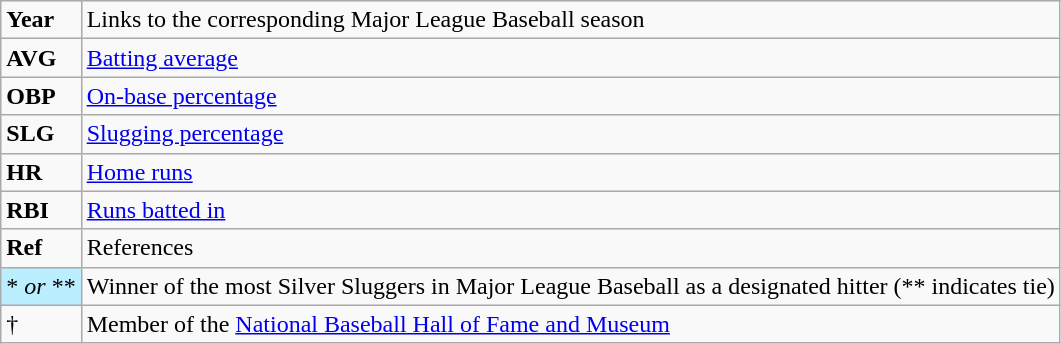<table class="wikitable" border="1">
<tr>
<td><strong>Year</strong></td>
<td>Links to the corresponding Major League Baseball season</td>
</tr>
<tr>
<td><strong>AVG</strong></td>
<td><a href='#'>Batting average</a></td>
</tr>
<tr>
<td><strong>OBP</strong></td>
<td><a href='#'>On-base percentage</a></td>
</tr>
<tr>
<td><strong>SLG</strong></td>
<td><a href='#'>Slugging percentage</a></td>
</tr>
<tr>
<td><strong>HR</strong></td>
<td><a href='#'>Home runs</a></td>
</tr>
<tr>
<td><strong>RBI</strong></td>
<td><a href='#'>Runs batted in</a></td>
</tr>
<tr>
<td><strong>Ref</strong></td>
<td>References</td>
</tr>
<tr>
<td bgcolor="#bbeeff">* <em>or</em> **</td>
<td>Winner of the most Silver Sluggers in Major League Baseball as a designated hitter (** indicates tie)</td>
</tr>
<tr>
<td>†</td>
<td>Member of the <a href='#'>National Baseball Hall of Fame and Museum</a></td>
</tr>
</table>
